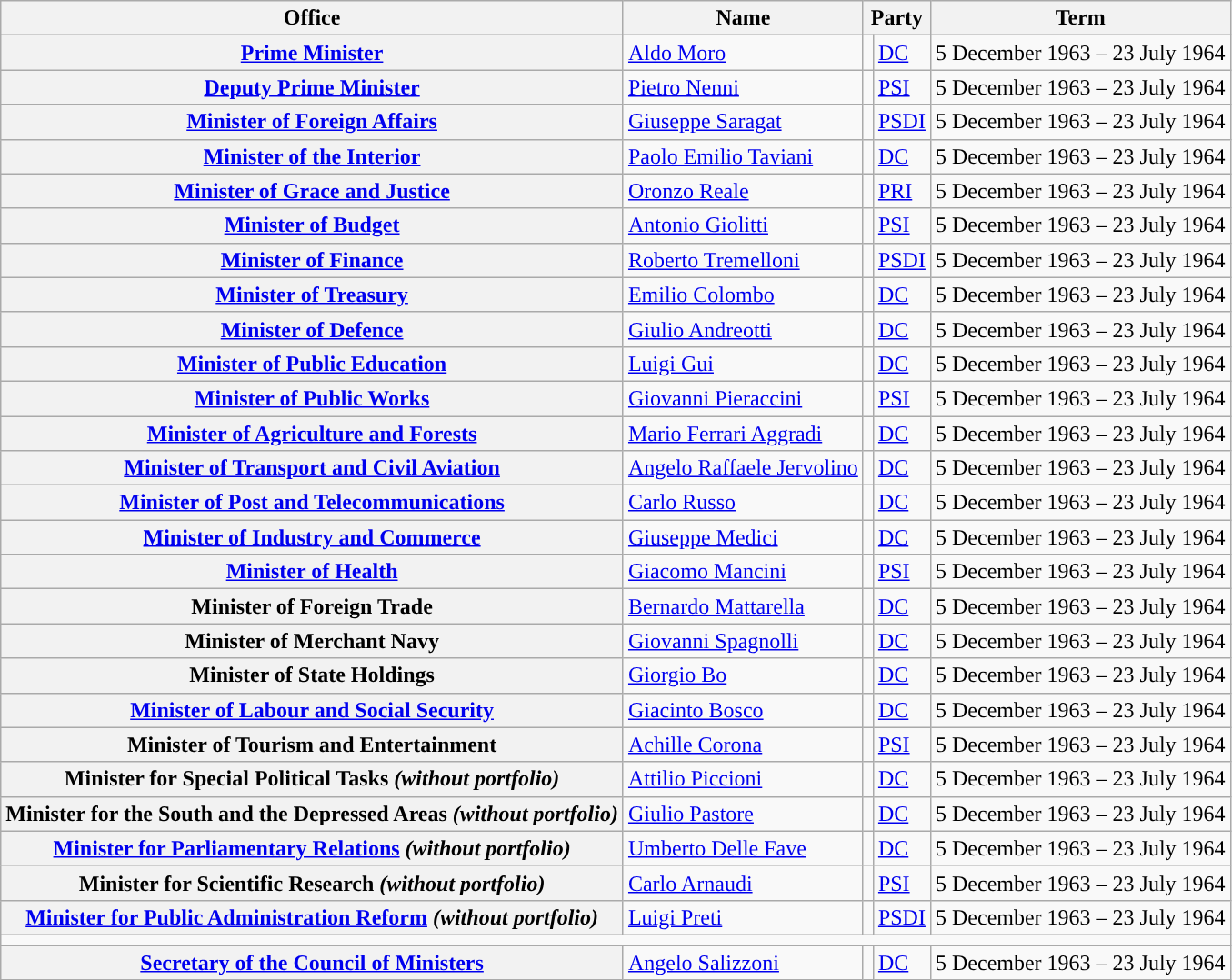<table class="wikitable" style="font-size: 100%;">
<tr>
<th>Office</th>
<th>Name</th>
<th colspan=2>Party</th>
<th>Term</th>
</tr>
<tr>
<th><a href='#'>Prime Minister</a></th>
<td><a href='#'>Aldo Moro</a></td>
<td style="color:inherit;background:"></td>
<td><a href='#'>DC</a></td>
<td>5 December 1963 – 23 July 1964</td>
</tr>
<tr>
<th><a href='#'>Deputy Prime Minister</a></th>
<td><a href='#'>Pietro Nenni</a></td>
<td style="color:inherit;background:"></td>
<td><a href='#'>PSI</a></td>
<td>5 December 1963 – 23 July 1964</td>
</tr>
<tr>
<th><a href='#'>Minister of Foreign Affairs</a></th>
<td><a href='#'>Giuseppe Saragat</a></td>
<td style="color:inherit;background:"></td>
<td><a href='#'>PSDI</a></td>
<td>5 December 1963 – 23 July 1964</td>
</tr>
<tr>
<th><a href='#'>Minister of the Interior</a></th>
<td><a href='#'>Paolo Emilio Taviani</a></td>
<td style="color:inherit;background:"></td>
<td><a href='#'>DC</a></td>
<td>5 December 1963 – 23 July 1964</td>
</tr>
<tr>
<th><a href='#'>Minister of Grace and Justice</a></th>
<td><a href='#'>Oronzo Reale</a></td>
<td style="color:inherit;background:"></td>
<td><a href='#'>PRI</a></td>
<td>5 December 1963 – 23 July 1964</td>
</tr>
<tr>
<th><a href='#'>Minister of Budget</a></th>
<td><a href='#'>Antonio Giolitti</a></td>
<td style="color:inherit;background:"></td>
<td><a href='#'>PSI</a></td>
<td>5 December 1963 – 23 July 1964</td>
</tr>
<tr>
<th><a href='#'>Minister of Finance</a></th>
<td><a href='#'>Roberto Tremelloni</a></td>
<td style="color:inherit;background:"></td>
<td><a href='#'>PSDI</a></td>
<td>5 December 1963 – 23 July 1964</td>
</tr>
<tr>
<th><a href='#'>Minister of Treasury</a></th>
<td><a href='#'>Emilio Colombo</a></td>
<td style="color:inherit;background:"></td>
<td><a href='#'>DC</a></td>
<td>5 December 1963 – 23 July 1964</td>
</tr>
<tr>
<th><a href='#'>Minister of Defence</a></th>
<td><a href='#'>Giulio Andreotti</a></td>
<td style="color:inherit;background:"></td>
<td><a href='#'>DC</a></td>
<td>5 December 1963 – 23 July 1964</td>
</tr>
<tr>
<th><a href='#'>Minister of Public Education</a></th>
<td><a href='#'>Luigi Gui</a></td>
<td style="color:inherit;background:"></td>
<td><a href='#'>DC</a></td>
<td>5 December 1963 – 23 July 1964</td>
</tr>
<tr>
<th><a href='#'>Minister of Public Works</a></th>
<td><a href='#'>Giovanni Pieraccini</a></td>
<td style="color:inherit;background:"></td>
<td><a href='#'>PSI</a></td>
<td>5 December 1963 – 23 July 1964</td>
</tr>
<tr>
<th><a href='#'>Minister of Agriculture and Forests</a></th>
<td><a href='#'>Mario Ferrari Aggradi</a></td>
<td style="color:inherit;background:"></td>
<td><a href='#'>DC</a></td>
<td>5 December 1963 – 23 July 1964</td>
</tr>
<tr>
<th><a href='#'>Minister of Transport and Civil Aviation</a></th>
<td><a href='#'>Angelo Raffaele Jervolino</a></td>
<td style="color:inherit;background:"></td>
<td><a href='#'>DC</a></td>
<td>5 December 1963 – 23 July 1964</td>
</tr>
<tr>
<th><a href='#'>Minister of Post and Telecommunications</a></th>
<td><a href='#'>Carlo Russo</a></td>
<td style="color:inherit;background:"></td>
<td><a href='#'>DC</a></td>
<td>5 December 1963 – 23 July 1964</td>
</tr>
<tr>
<th><a href='#'>Minister of Industry and Commerce</a></th>
<td><a href='#'>Giuseppe Medici</a></td>
<td style="color:inherit;background:"></td>
<td><a href='#'>DC</a></td>
<td>5 December 1963 – 23 July 1964</td>
</tr>
<tr>
<th><a href='#'>Minister of Health</a></th>
<td><a href='#'>Giacomo Mancini</a></td>
<td style="color:inherit;background:"></td>
<td><a href='#'>PSI</a></td>
<td>5 December 1963 – 23 July 1964</td>
</tr>
<tr>
<th>Minister of Foreign Trade</th>
<td><a href='#'>Bernardo Mattarella</a></td>
<td style="color:inherit;background:"></td>
<td><a href='#'>DC</a></td>
<td>5 December 1963 – 23 July 1964</td>
</tr>
<tr>
<th>Minister of Merchant Navy</th>
<td><a href='#'>Giovanni Spagnolli</a></td>
<td style="color:inherit;background:"></td>
<td><a href='#'>DC</a></td>
<td>5 December 1963 – 23 July 1964</td>
</tr>
<tr>
<th>Minister of State Holdings</th>
<td><a href='#'>Giorgio Bo</a></td>
<td style="color:inherit;background:"></td>
<td><a href='#'>DC</a></td>
<td>5 December 1963 – 23 July 1964</td>
</tr>
<tr>
<th><a href='#'>Minister of Labour and Social Security</a></th>
<td><a href='#'>Giacinto Bosco</a></td>
<td style="color:inherit;background:"></td>
<td><a href='#'>DC</a></td>
<td>5 December 1963 – 23 July 1964</td>
</tr>
<tr>
<th>Minister of Tourism and Entertainment</th>
<td><a href='#'>Achille Corona</a></td>
<td style="color:inherit;background:"></td>
<td><a href='#'>PSI</a></td>
<td>5 December 1963 – 23 July 1964</td>
</tr>
<tr>
<th>Minister for Special Political Tasks <em>(without portfolio)</em></th>
<td><a href='#'>Attilio Piccioni</a></td>
<td style="color:inherit;background:"></td>
<td><a href='#'>DC</a></td>
<td>5 December 1963 – 23 July 1964</td>
</tr>
<tr>
<th>Minister for the South and the Depressed Areas <em>(without portfolio)</em></th>
<td><a href='#'>Giulio Pastore</a></td>
<td style="color:inherit;background:"></td>
<td><a href='#'>DC</a></td>
<td>5 December 1963 – 23 July 1964</td>
</tr>
<tr>
<th><a href='#'>Minister for Parliamentary Relations</a> <em>(without portfolio)</em></th>
<td><a href='#'>Umberto Delle Fave</a></td>
<td style="color:inherit;background:"></td>
<td><a href='#'>DC</a></td>
<td>5 December 1963 – 23 July 1964</td>
</tr>
<tr>
<th>Minister for Scientific Research <em>(without portfolio)</em></th>
<td><a href='#'>Carlo Arnaudi</a></td>
<td style="color:inherit;background:"></td>
<td><a href='#'>PSI</a></td>
<td>5 December 1963 – 23 July 1964</td>
</tr>
<tr>
<th><a href='#'>Minister for Public Administration Reform</a> <em>(without portfolio)</em></th>
<td><a href='#'>Luigi Preti</a></td>
<td style="color:inherit;background:"></td>
<td><a href='#'>PSDI</a></td>
<td>5 December 1963 – 23 July 1964</td>
</tr>
<tr>
<td colspan="5"></td>
</tr>
<tr>
<th><a href='#'>Secretary of the Council of Ministers</a></th>
<td><a href='#'>Angelo Salizzoni</a></td>
<td style="color:inherit;background:"></td>
<td><a href='#'>DC</a></td>
<td>5 December 1963 – 23 July 1964</td>
</tr>
</table>
